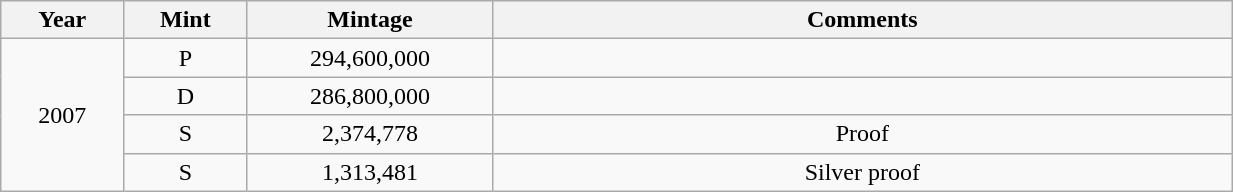<table class="wikitable sortable" style="min-width:65%; text-align:center;">
<tr>
<th width="10%">Year</th>
<th width="10%">Mint</th>
<th width="20%">Mintage</th>
<th width="60%">Comments</th>
</tr>
<tr>
<td rowspan="4">2007</td>
<td>P</td>
<td>294,600,000</td>
<td></td>
</tr>
<tr>
<td>D</td>
<td>286,800,000</td>
<td></td>
</tr>
<tr>
<td>S</td>
<td>2,374,778</td>
<td>Proof</td>
</tr>
<tr>
<td>S</td>
<td>1,313,481</td>
<td>Silver proof</td>
</tr>
</table>
